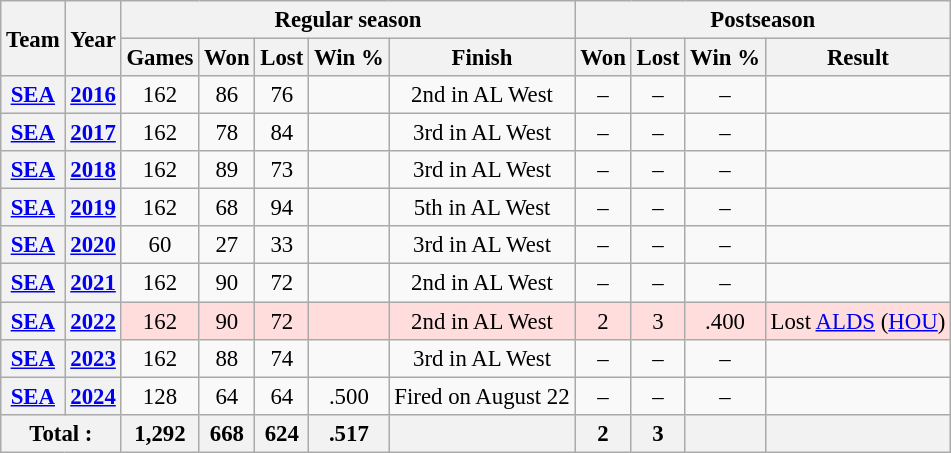<table class="wikitable" style="font-size: 95%; text-align:center;">
<tr>
<th rowspan="2">Team</th>
<th rowspan="2">Year</th>
<th colspan="5">Regular season</th>
<th colspan="4">Postseason</th>
</tr>
<tr>
<th>Games</th>
<th>Won</th>
<th>Lost</th>
<th>Win %</th>
<th>Finish</th>
<th>Won</th>
<th>Lost</th>
<th>Win %</th>
<th>Result</th>
</tr>
<tr>
<th><a href='#'>SEA</a></th>
<th><a href='#'>2016</a></th>
<td>162</td>
<td>86</td>
<td>76</td>
<td></td>
<td>2nd in AL West</td>
<td>–</td>
<td>–</td>
<td>–</td>
<td></td>
</tr>
<tr>
<th><a href='#'>SEA</a></th>
<th><a href='#'>2017</a></th>
<td>162</td>
<td>78</td>
<td>84</td>
<td></td>
<td>3rd in AL West</td>
<td>–</td>
<td>–</td>
<td>–</td>
<td></td>
</tr>
<tr>
<th><a href='#'>SEA</a></th>
<th><a href='#'>2018</a></th>
<td>162</td>
<td>89</td>
<td>73</td>
<td></td>
<td>3rd in AL West</td>
<td>–</td>
<td>–</td>
<td>–</td>
<td></td>
</tr>
<tr>
<th><a href='#'>SEA</a></th>
<th><a href='#'>2019</a></th>
<td>162</td>
<td>68</td>
<td>94</td>
<td></td>
<td>5th in AL West</td>
<td>–</td>
<td>–</td>
<td>–</td>
<td></td>
</tr>
<tr>
<th><a href='#'>SEA</a></th>
<th><a href='#'>2020</a></th>
<td>60</td>
<td>27</td>
<td>33</td>
<td></td>
<td>3rd in AL West</td>
<td>–</td>
<td>–</td>
<td>–</td>
<td></td>
</tr>
<tr>
<th><a href='#'>SEA</a></th>
<th><a href='#'>2021</a></th>
<td>162</td>
<td>90</td>
<td>72</td>
<td></td>
<td>2nd in AL West</td>
<td>–</td>
<td>–</td>
<td>–</td>
<td></td>
</tr>
<tr |-! style="background:#fdd;">
<th><a href='#'>SEA</a></th>
<th><a href='#'>2022</a></th>
<td>162</td>
<td>90</td>
<td>72</td>
<td></td>
<td>2nd in AL West</td>
<td>2</td>
<td>3</td>
<td>.400</td>
<td>Lost <a href='#'>ALDS</a> (<a href='#'>HOU</a>)</td>
</tr>
<tr>
<th><a href='#'>SEA</a></th>
<th><a href='#'>2023</a></th>
<td>162</td>
<td>88</td>
<td>74</td>
<td></td>
<td>3rd in AL West</td>
<td>–</td>
<td>–</td>
<td>–</td>
<td></td>
</tr>
<tr>
<th><a href='#'>SEA</a></th>
<th><a href='#'>2024</a></th>
<td>128</td>
<td>64</td>
<td>64</td>
<td>.500</td>
<td>Fired on August 22</td>
<td>–</td>
<td>–</td>
<td>–</td>
<td></td>
</tr>
<tr>
<th colspan="2">Total :</th>
<th>1,292</th>
<th>668</th>
<th>624</th>
<th>.517</th>
<th></th>
<th>2</th>
<th>3</th>
<th></th>
<th></th>
</tr>
</table>
